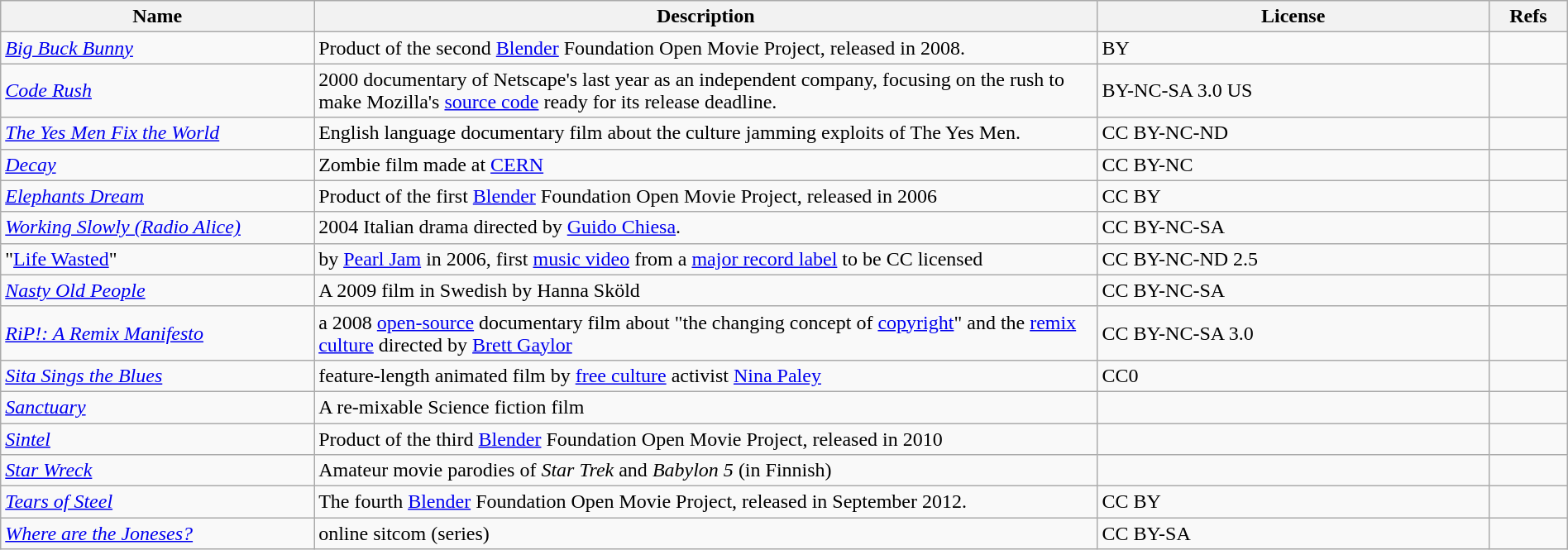<table class="wikitable sortable" style="width:100%;">
<tr>
<th style="width:20%">Name</th>
<th style="width:50%">Description</th>
<th style="width:25%">License</th>
<th style="width:5%">Refs</th>
</tr>
<tr>
<td><em><a href='#'>Big Buck Bunny</a></em></td>
<td>Product of the second <a href='#'>Blender</a> Foundation Open Movie Project, released in 2008.</td>
<td>BY</td>
<td></td>
</tr>
<tr>
<td><em><a href='#'>Code Rush</a></em></td>
<td>2000 documentary of Netscape's last year as an independent company, focusing on the rush to make Mozilla's <a href='#'>source code</a> ready for its release deadline.</td>
<td>BY-NC-SA 3.0 US</td>
<td></td>
</tr>
<tr>
<td><em><a href='#'>The Yes Men Fix the World</a></em></td>
<td>English language documentary film about the culture jamming exploits of The Yes Men.</td>
<td>CC BY-NC-ND</td>
<td></td>
</tr>
<tr>
<td><em><a href='#'>Decay</a></em></td>
<td>Zombie film made at <a href='#'>CERN</a></td>
<td>CC BY-NC</td>
<td></td>
</tr>
<tr>
<td><em><a href='#'>Elephants Dream</a></em></td>
<td>Product of the first <a href='#'>Blender</a> Foundation Open Movie Project, released in 2006</td>
<td>CC BY</td>
<td></td>
</tr>
<tr>
<td><em><a href='#'>Working Slowly (Radio Alice)</a></em></td>
<td>2004 Italian drama directed by <a href='#'>Guido Chiesa</a>.</td>
<td>CC BY-NC-SA</td>
<td></td>
</tr>
<tr>
<td>"<a href='#'>Life Wasted</a>"</td>
<td>by <a href='#'>Pearl Jam</a> in 2006, first <a href='#'>music video</a> from a <a href='#'>major record label</a> to be CC licensed</td>
<td>CC BY-NC-ND 2.5</td>
<td></td>
</tr>
<tr>
<td><em><a href='#'>Nasty Old People</a></em></td>
<td>A 2009 film in Swedish by Hanna Sköld</td>
<td>CC BY-NC-SA</td>
<td></td>
</tr>
<tr>
<td><em><a href='#'>RiP!: A Remix Manifesto</a></em></td>
<td>a 2008 <a href='#'>open-source</a> documentary film about "the changing concept of <a href='#'>copyright</a>" and the <a href='#'>remix culture</a> directed by <a href='#'>Brett Gaylor</a></td>
<td>CC BY-NC-SA 3.0</td>
<td></td>
</tr>
<tr>
<td><em><a href='#'>Sita Sings the Blues</a></em></td>
<td>feature-length animated film by <a href='#'>free culture</a> activist <a href='#'>Nina Paley</a></td>
<td>CC0</td>
<td></td>
</tr>
<tr>
<td><em><a href='#'>Sanctuary</a></em></td>
<td>A re-mixable Science fiction film</td>
<td></td>
<td></td>
</tr>
<tr>
<td><em><a href='#'>Sintel</a></em></td>
<td>Product of the third <a href='#'>Blender</a> Foundation Open Movie Project, released in 2010</td>
<td></td>
<td></td>
</tr>
<tr>
<td><em><a href='#'>Star Wreck</a></em></td>
<td>Amateur movie parodies of <em>Star Trek</em> and <em>Babylon 5</em> (in Finnish)</td>
<td></td>
<td></td>
</tr>
<tr>
<td><em><a href='#'>Tears of Steel</a></em></td>
<td>The fourth <a href='#'>Blender</a> Foundation Open Movie Project, released in September 2012.</td>
<td>CC BY</td>
<td></td>
</tr>
<tr>
<td><em><a href='#'>Where are the Joneses?</a></em></td>
<td>online sitcom (series)</td>
<td>CC BY-SA</td>
<td></td>
</tr>
</table>
